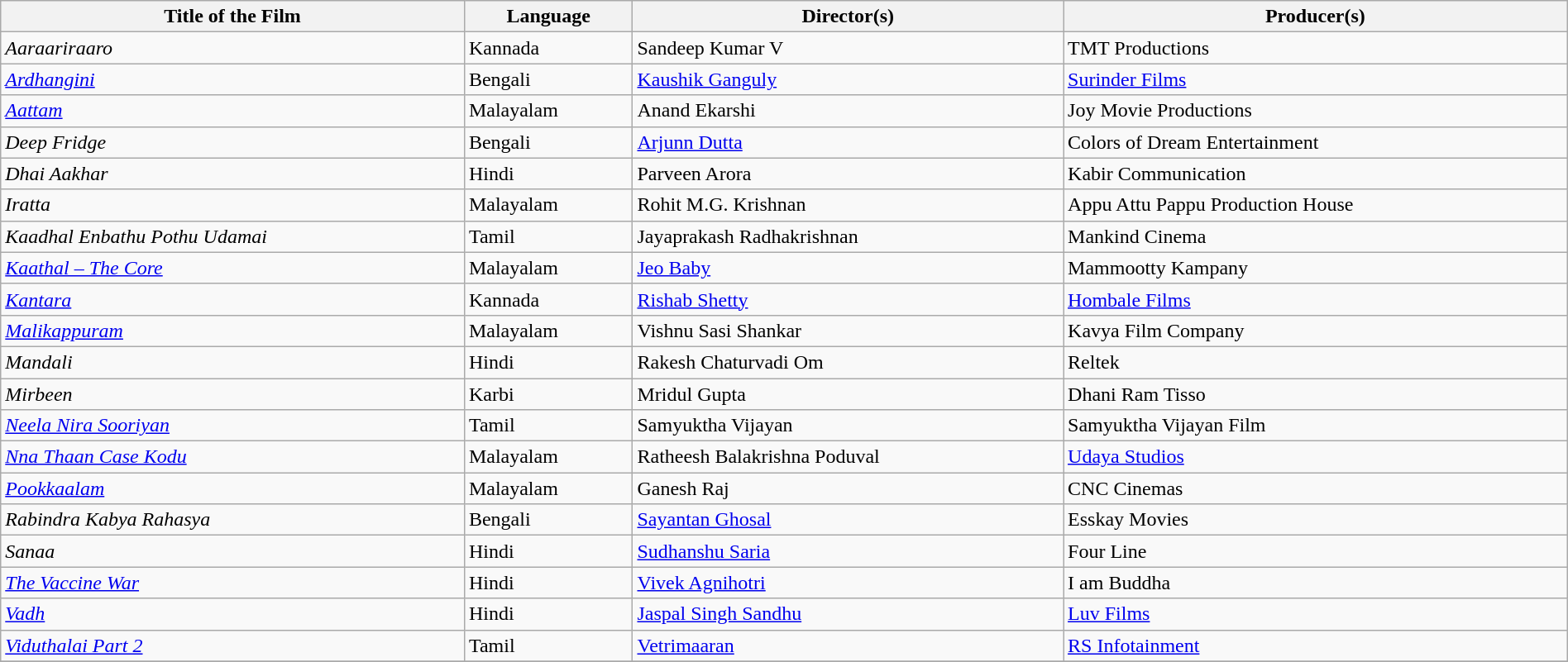<table class="sortable wikitable" style="width:100%; margin-bottom:4px" cellpadding="5">
<tr>
<th scope="col">Title of the Film</th>
<th scope="col">Language</th>
<th scope="col">Director(s)</th>
<th scope="col">Producer(s)</th>
</tr>
<tr>
<td><em>Aaraariraaro</em></td>
<td>Kannada</td>
<td>Sandeep Kumar V</td>
<td>TMT Productions</td>
</tr>
<tr>
<td><em><a href='#'>Ardhangini</a></em></td>
<td>Bengali</td>
<td><a href='#'>Kaushik Ganguly</a></td>
<td><a href='#'>Surinder Films</a></td>
</tr>
<tr>
<td><em><a href='#'>Aattam</a></em></td>
<td>Malayalam</td>
<td>Anand Ekarshi</td>
<td>Joy Movie Productions</td>
</tr>
<tr>
<td><em>Deep Fridge</em></td>
<td>Bengali</td>
<td><a href='#'>Arjunn Dutta</a></td>
<td>Colors of Dream Entertainment</td>
</tr>
<tr>
<td><em>Dhai Aakhar</em></td>
<td>Hindi</td>
<td>Parveen Arora</td>
<td>Kabir Communication</td>
</tr>
<tr>
<td><em>Iratta</em></td>
<td>Malayalam</td>
<td>Rohit M.G. Krishnan</td>
<td>Appu Attu Pappu Production House</td>
</tr>
<tr>
<td><em>Kaadhal Enbathu Pothu Udamai</em></td>
<td>Tamil</td>
<td>Jayaprakash Radhakrishnan</td>
<td>Mankind Cinema</td>
</tr>
<tr>
<td><em><a href='#'>Kaathal – The Core</a></em></td>
<td>Malayalam</td>
<td><a href='#'>Jeo Baby</a></td>
<td>Mammootty Kampany</td>
</tr>
<tr>
<td><em><a href='#'>Kantara</a></em></td>
<td>Kannada</td>
<td><a href='#'>Rishab Shetty</a></td>
<td><a href='#'>Hombale Films</a></td>
</tr>
<tr>
<td><em><a href='#'>Malikappuram</a></em></td>
<td>Malayalam</td>
<td>Vishnu Sasi Shankar</td>
<td>Kavya Film Company</td>
</tr>
<tr>
<td><em>Mandali</em></td>
<td>Hindi</td>
<td>Rakesh Chaturvadi Om</td>
<td>Reltek</td>
</tr>
<tr>
<td><em>Mirbeen</em></td>
<td>Karbi</td>
<td>Mridul Gupta</td>
<td>Dhani Ram Tisso</td>
</tr>
<tr>
<td><em><a href='#'>Neela Nira Sooriyan</a></em></td>
<td>Tamil</td>
<td>Samyuktha Vijayan</td>
<td>Samyuktha Vijayan Film</td>
</tr>
<tr>
<td><em><a href='#'>Nna Thaan Case Kodu</a></em></td>
<td>Malayalam</td>
<td>Ratheesh Balakrishna Poduval</td>
<td><a href='#'>Udaya Studios</a></td>
</tr>
<tr>
<td><em><a href='#'>Pookkaalam</a></em></td>
<td>Malayalam</td>
<td>Ganesh Raj</td>
<td>CNC Cinemas</td>
</tr>
<tr>
<td><em>Rabindra Kabya Rahasya</em></td>
<td>Bengali</td>
<td><a href='#'>Sayantan Ghosal</a></td>
<td>Esskay Movies</td>
</tr>
<tr>
<td><em>Sanaa</em></td>
<td>Hindi</td>
<td><a href='#'>Sudhanshu Saria</a></td>
<td>Four Line</td>
</tr>
<tr>
<td><em><a href='#'>The Vaccine War</a></em></td>
<td>Hindi</td>
<td><a href='#'>Vivek Agnihotri</a></td>
<td>I am Buddha</td>
</tr>
<tr>
<td><em><a href='#'>Vadh</a></em></td>
<td>Hindi</td>
<td><a href='#'>Jaspal Singh Sandhu</a></td>
<td><a href='#'>Luv Films</a></td>
</tr>
<tr>
<td><em><a href='#'>Viduthalai Part 2</a></em></td>
<td>Tamil</td>
<td><a href='#'>Vetrimaaran</a></td>
<td><a href='#'>RS Infotainment</a></td>
</tr>
<tr>
</tr>
</table>
